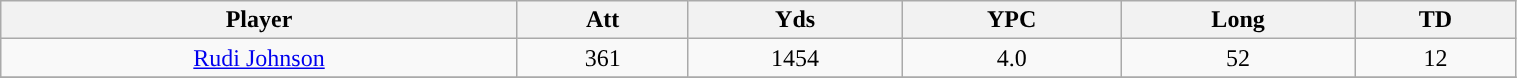<table class="wikitable" style="text-align:center;" width="80%">
<tr>
<th>Player</th>
<th>Att</th>
<th>Yds</th>
<th>YPC</th>
<th>Long</th>
<th>TD</th>
</tr>
<tr align="center" bgcolor="">
<td><a href='#'>Rudi Johnson</a></td>
<td>361</td>
<td>1454</td>
<td>4.0</td>
<td>52</td>
<td>12</td>
</tr>
<tr align="center" bgcolor="">
</tr>
</table>
